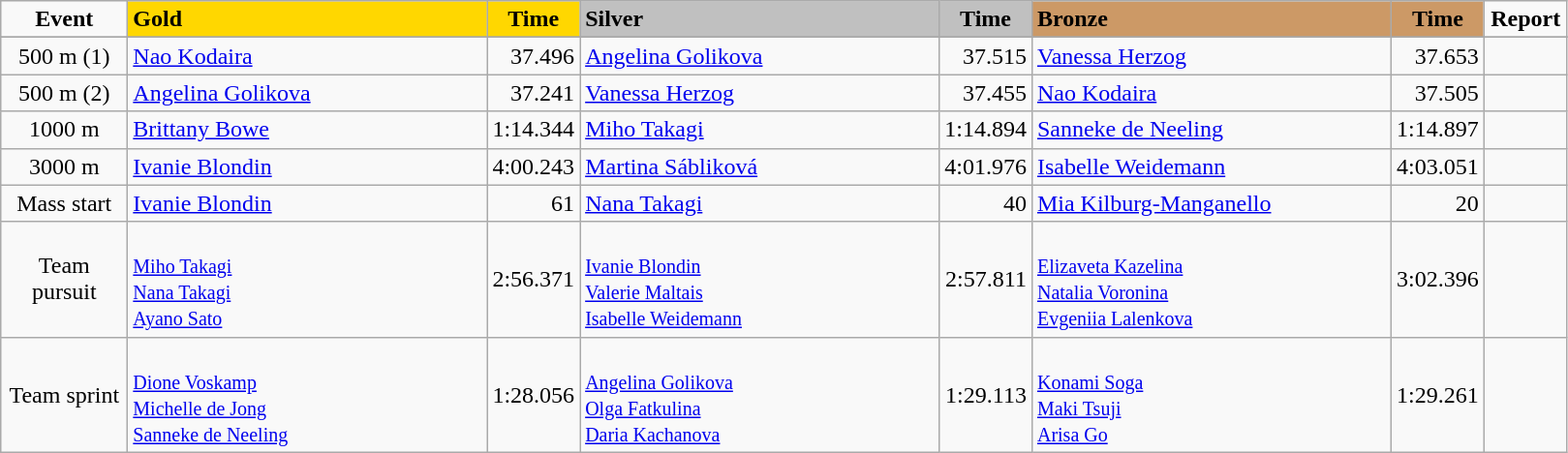<table class="wikitable">
<tr>
<td width="80" align="center"><strong>Event</strong></td>
<td width="240" bgcolor="gold"><strong>Gold</strong></td>
<td width="50" bgcolor="gold" align="center"><strong>Time</strong></td>
<td width="240" bgcolor="silver"><strong>Silver</strong></td>
<td width="50" bgcolor="silver" align="center"><strong>Time</strong></td>
<td width="240" bgcolor="#CC9966"><strong>Bronze</strong></td>
<td width="50" bgcolor="#CC9966" align="center"><strong>Time</strong></td>
<td width="50" align="center"><strong>Report</strong></td>
</tr>
<tr bgcolor="#cccccc">
</tr>
<tr>
<td align="center">500 m (1)</td>
<td> <a href='#'>Nao Kodaira</a></td>
<td align="right">37.496</td>
<td> <a href='#'>Angelina Golikova</a></td>
<td align="right">37.515</td>
<td> <a href='#'>Vanessa Herzog</a></td>
<td align="right">37.653</td>
<td align="center"></td>
</tr>
<tr>
<td align="center">500 m (2)</td>
<td> <a href='#'>Angelina Golikova</a></td>
<td align="right">37.241</td>
<td> <a href='#'>Vanessa Herzog</a></td>
<td align="right">37.455</td>
<td> <a href='#'>Nao Kodaira</a></td>
<td align="right">37.505</td>
<td align="center"></td>
</tr>
<tr>
<td align="center">1000 m</td>
<td> <a href='#'>Brittany Bowe</a></td>
<td align="right">1:14.344 <strong></strong></td>
<td> <a href='#'>Miho Takagi</a></td>
<td align="right">1:14.894</td>
<td> <a href='#'>Sanneke de Neeling</a></td>
<td align="right">1:14.897</td>
<td align="center"></td>
</tr>
<tr>
<td align="center">3000 m</td>
<td> <a href='#'>Ivanie Blondin</a></td>
<td align="right">4:00.243 <strong></strong></td>
<td> <a href='#'>Martina Sábliková</a></td>
<td align="right">4:01.976</td>
<td> <a href='#'>Isabelle Weidemann</a></td>
<td align="right">4:03.051</td>
<td align="center"></td>
</tr>
<tr>
<td align="center">Mass start</td>
<td> <a href='#'>Ivanie Blondin</a></td>
<td align="right">61</td>
<td> <a href='#'>Nana Takagi</a></td>
<td align="right">40</td>
<td> <a href='#'>Mia Kilburg-Manganello</a></td>
<td align="right">20</td>
<td align="center"></td>
</tr>
<tr>
<td align="center">Team pursuit</td>
<td><br><small><a href='#'>Miho Takagi</a><br><a href='#'>Nana Takagi</a><br><a href='#'>Ayano Sato</a></small></td>
<td align="right">2:56.371</td>
<td><br><small><a href='#'>Ivanie Blondin</a><br><a href='#'>Valerie Maltais</a><br><a href='#'>Isabelle Weidemann</a></small></td>
<td align="right">2:57.811</td>
<td><br><small><a href='#'>Elizaveta Kazelina</a><br><a href='#'>Natalia Voronina</a><br><a href='#'>Evgeniia Lalenkova</a></small></td>
<td align="right">3:02.396</td>
<td align="center"></td>
</tr>
<tr>
<td align="center">Team sprint</td>
<td><br><small><a href='#'>Dione Voskamp</a><br><a href='#'>Michelle de Jong</a><br><a href='#'>Sanneke de Neeling</a></small></td>
<td align="right">1:28.056</td>
<td><br><small><a href='#'>Angelina Golikova</a><br><a href='#'>Olga Fatkulina</a><br><a href='#'>Daria Kachanova</a></small></td>
<td align="right">1:29.113</td>
<td><br><small><a href='#'>Konami Soga</a><br><a href='#'>Maki Tsuji</a><br><a href='#'>Arisa Go</a></small></td>
<td align="right">1:29.261</td>
<td align="center"></td>
</tr>
</table>
